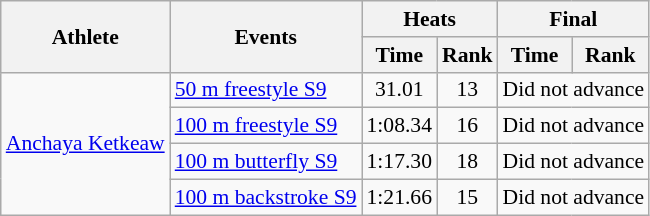<table class=wikitable style="font-size:90%">
<tr>
<th rowspan="2">Athlete</th>
<th rowspan="2">Events</th>
<th colspan="2">Heats</th>
<th colspan="2">Final</th>
</tr>
<tr>
<th>Time</th>
<th>Rank</th>
<th>Time</th>
<th>Rank</th>
</tr>
<tr align=center>
<td align=left rowspan="4"><a href='#'>Anchaya Ketkeaw</a></td>
<td align=left><a href='#'>50 m freestyle S9</a></td>
<td>31.01</td>
<td>13</td>
<td colspan=2>Did not advance</td>
</tr>
<tr align=center>
<td align=left><a href='#'>100 m  freestyle S9</a></td>
<td>1:08.34</td>
<td>16</td>
<td colspan=2>Did not advance</td>
</tr>
<tr align=center>
<td align=left><a href='#'>100 m butterfly S9</a></td>
<td>1:17.30</td>
<td>18</td>
<td colspan=2>Did not advance</td>
</tr>
<tr align=center>
<td align=left><a href='#'>100 m backstroke S9</a></td>
<td>1:21.66</td>
<td>15</td>
<td colspan=2>Did not advance</td>
</tr>
</table>
